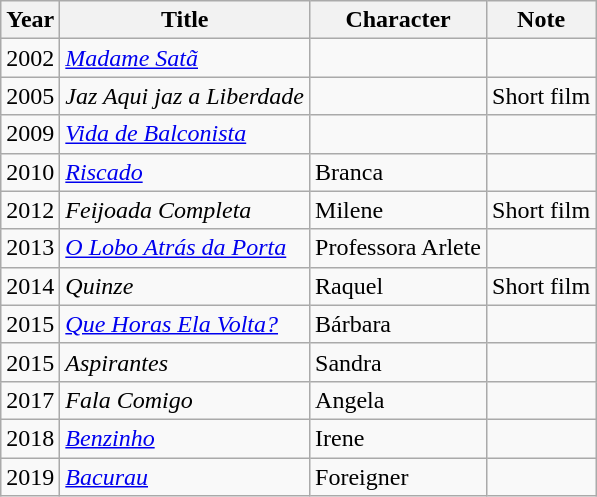<table class="wikitable">
<tr>
<th>Year</th>
<th>Title</th>
<th>Character</th>
<th>Note</th>
</tr>
<tr>
<td>2002</td>
<td><em><a href='#'>Madame Satã</a></em></td>
<td></td>
<td></td>
</tr>
<tr>
<td>2005</td>
<td><em>Jaz Aqui jaz a Liberdade</em></td>
<td></td>
<td>Short film</td>
</tr>
<tr>
<td>2009</td>
<td><em><a href='#'>Vida de Balconista</a></em></td>
<td></td>
<td></td>
</tr>
<tr>
<td>2010</td>
<td><em><a href='#'>Riscado</a></em></td>
<td>Branca</td>
<td></td>
</tr>
<tr>
<td>2012</td>
<td><em>Feijoada Completa</em></td>
<td>Milene</td>
<td>Short film</td>
</tr>
<tr>
<td>2013</td>
<td><em><a href='#'>O Lobo Atrás da Porta</a></em></td>
<td>Professora Arlete</td>
<td></td>
</tr>
<tr>
<td>2014</td>
<td><em>Quinze</em></td>
<td>Raquel</td>
<td>Short film</td>
</tr>
<tr>
<td>2015</td>
<td><em><a href='#'>Que Horas Ela Volta?</a></em></td>
<td>Bárbara</td>
<td></td>
</tr>
<tr>
<td>2015</td>
<td><em>Aspirantes</em></td>
<td>Sandra</td>
<td></td>
</tr>
<tr>
<td>2017</td>
<td><em>Fala Comigo</em></td>
<td>Angela</td>
<td></td>
</tr>
<tr>
<td>2018</td>
<td><em><a href='#'>Benzinho</a></em></td>
<td>Irene</td>
<td></td>
</tr>
<tr>
<td>2019</td>
<td><em><a href='#'>Bacurau</a></em></td>
<td>Foreigner</td>
<td></td>
</tr>
</table>
